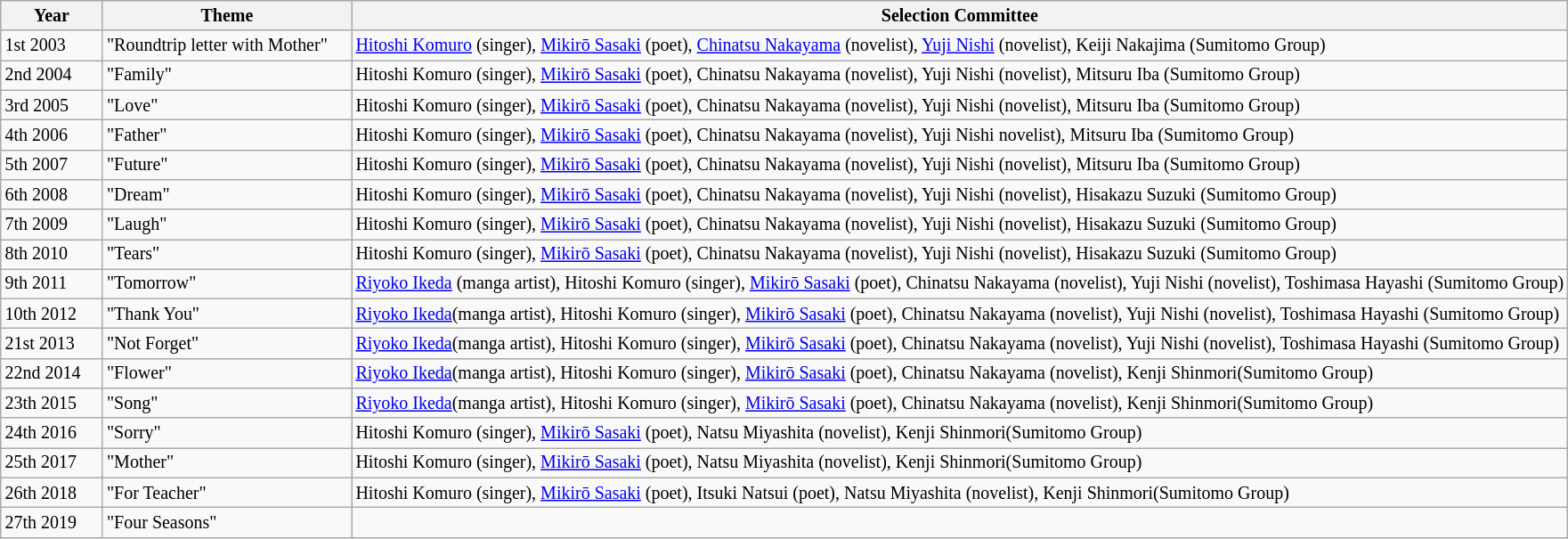<table class="wikitable" style="font-size: smaller;">
<tr>
<th width=70>Year</th>
<th width=180>Theme</th>
<th>Selection Committee</th>
</tr>
<tr>
<td>1st 2003</td>
<td>"Roundtrip letter with Mother"</td>
<td><a href='#'>Hitoshi Komuro</a> (singer), <a href='#'>Mikirō Sasaki</a> (poet), <a href='#'>Chinatsu Nakayama</a> (novelist), <a href='#'>Yuji Nishi</a> (novelist), Keiji Nakajima (Sumitomo Group)</td>
</tr>
<tr>
<td>2nd 2004</td>
<td>"Family"</td>
<td>Hitoshi Komuro (singer), <a href='#'>Mikirō Sasaki</a> (poet), Chinatsu Nakayama (novelist), Yuji Nishi (novelist), Mitsuru Iba (Sumitomo Group)</td>
</tr>
<tr>
<td>3rd 2005</td>
<td>"Love"</td>
<td>Hitoshi Komuro (singer), <a href='#'>Mikirō Sasaki</a> (poet), Chinatsu Nakayama (novelist), Yuji Nishi (novelist), Mitsuru Iba (Sumitomo Group)</td>
</tr>
<tr>
<td>4th 2006</td>
<td>"Father"</td>
<td>Hitoshi Komuro (singer), <a href='#'>Mikirō Sasaki</a> (poet), Chinatsu Nakayama (novelist), Yuji Nishi novelist), Mitsuru Iba (Sumitomo Group)</td>
</tr>
<tr>
<td>5th 2007</td>
<td>"Future"</td>
<td>Hitoshi Komuro (singer), <a href='#'>Mikirō Sasaki</a> (poet), Chinatsu Nakayama (novelist), Yuji Nishi (novelist), Mitsuru Iba (Sumitomo Group)</td>
</tr>
<tr>
<td>6th 2008</td>
<td>"Dream"</td>
<td>Hitoshi Komuro (singer), <a href='#'>Mikirō Sasaki</a> (poet), Chinatsu Nakayama (novelist), Yuji Nishi (novelist), Hisakazu Suzuki (Sumitomo Group)</td>
</tr>
<tr>
<td>7th 2009</td>
<td>"Laugh"</td>
<td>Hitoshi Komuro (singer), <a href='#'>Mikirō Sasaki</a> (poet), Chinatsu Nakayama (novelist), Yuji Nishi (novelist), Hisakazu Suzuki (Sumitomo Group)</td>
</tr>
<tr>
<td>8th 2010</td>
<td>"Tears"</td>
<td>Hitoshi Komuro (singer), <a href='#'>Mikirō Sasaki</a> (poet), Chinatsu Nakayama (novelist), Yuji Nishi (novelist), Hisakazu Suzuki (Sumitomo Group)</td>
</tr>
<tr>
<td>9th 2011</td>
<td>"Tomorrow"</td>
<td><a href='#'>Riyoko Ikeda</a> (manga artist), Hitoshi Komuro (singer), <a href='#'>Mikirō Sasaki</a> (poet), Chinatsu Nakayama (novelist), Yuji Nishi (novelist), Toshimasa Hayashi (Sumitomo Group)</td>
</tr>
<tr>
<td>10th 2012</td>
<td>"Thank You"</td>
<td><a href='#'>Riyoko Ikeda</a>(manga artist), Hitoshi Komuro (singer), <a href='#'>Mikirō Sasaki</a> (poet), Chinatsu Nakayama (novelist), Yuji Nishi (novelist), Toshimasa Hayashi (Sumitomo Group)</td>
</tr>
<tr>
<td>21st 2013</td>
<td>"Not Forget"</td>
<td><a href='#'>Riyoko Ikeda</a>(manga artist), Hitoshi Komuro (singer), <a href='#'>Mikirō Sasaki</a> (poet), Chinatsu Nakayama (novelist), Yuji Nishi (novelist), Toshimasa Hayashi (Sumitomo Group)</td>
</tr>
<tr>
<td>22nd 2014</td>
<td>"Flower"</td>
<td><a href='#'>Riyoko Ikeda</a>(manga artist), Hitoshi Komuro (singer), <a href='#'>Mikirō Sasaki</a> (poet), Chinatsu Nakayama (novelist), Kenji Shinmori(Sumitomo Group)</td>
</tr>
<tr>
<td>23th 2015</td>
<td>"Song"</td>
<td><a href='#'>Riyoko Ikeda</a>(manga artist), Hitoshi Komuro (singer), <a href='#'>Mikirō Sasaki</a> (poet), Chinatsu Nakayama (novelist), Kenji Shinmori(Sumitomo Group)</td>
</tr>
<tr>
<td>24th 2016</td>
<td>"Sorry"</td>
<td>Hitoshi Komuro (singer), <a href='#'>Mikirō Sasaki</a> (poet), Natsu Miyashita (novelist), Kenji Shinmori(Sumitomo Group)</td>
</tr>
<tr>
<td>25th 2017</td>
<td>"Mother"</td>
<td>Hitoshi Komuro (singer), <a href='#'>Mikirō Sasaki</a> (poet), Natsu Miyashita (novelist), Kenji Shinmori(Sumitomo Group)</td>
</tr>
<tr>
<td>26th 2018</td>
<td>"For Teacher"</td>
<td>Hitoshi Komuro (singer), <a href='#'>Mikirō Sasaki</a> (poet), Itsuki Natsui (poet), Natsu Miyashita (novelist), Kenji Shinmori(Sumitomo Group)</td>
</tr>
<tr>
<td>27th 2019</td>
<td>"Four Seasons"</td>
<td></td>
</tr>
</table>
